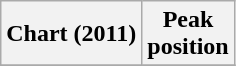<table class="wikitable plainrowheaders" style="text-align:center">
<tr>
<th>Chart (2011)</th>
<th>Peak<br>position</th>
</tr>
<tr>
</tr>
</table>
